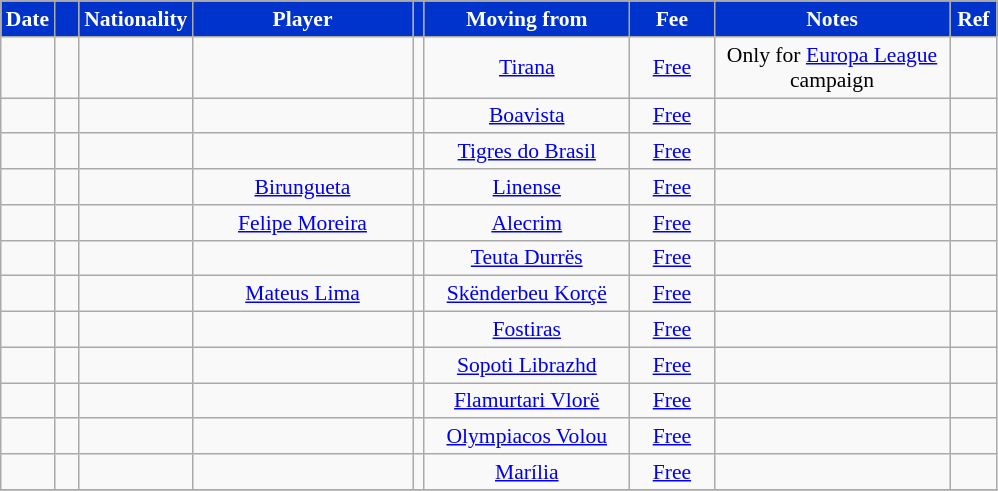<table class="wikitable"  style="text-align:center; font-size:90%; ">
<tr>
<th style="background:#03c; color:white; width:15px;">Date</th>
<th style="background:#03c; color:white; width:10px;"></th>
<th style="background:#03c; color:white; width:10px;">Nationality</th>
<th style="background:#03c; color:white; width:140px;">Player</th>
<th style="background:#03c; color:white; width:1px;"></th>
<th style="background:#03c; color:white; width:130px;">Moving from</th>
<th style="background:#03c; color:white; width:50px;">Fee</th>
<th style="background:#03c; color:white; width:150px;">Notes</th>
<th style="background:#03c; color:white; width:25px;">Ref</th>
</tr>
<tr>
<td></td>
<td align=center></td>
<td align=center></td>
<td></td>
<td></td>
<td><a href='#'>Tirana</a></td>
<td align=center><a href='#'>Free</a></td>
<td align=center>Only for <a href='#'>Europa League</a> campaign</td>
<td align=center></td>
</tr>
<tr>
<td></td>
<td align=center></td>
<td align=center></td>
<td></td>
<td></td>
<td><a href='#'>Boavista</a></td>
<td align=center><a href='#'>Free</a></td>
<td align=center></td>
<td align=center></td>
</tr>
<tr>
<td></td>
<td align=center></td>
<td align=center></td>
<td></td>
<td></td>
<td><a href='#'>Tigres do Brasil</a></td>
<td align=center><a href='#'>Free</a></td>
<td align=center></td>
<td align=center></td>
</tr>
<tr>
<td></td>
<td align=center></td>
<td align=center></td>
<td><a href='#'>Birungueta</a></td>
<td></td>
<td><a href='#'>Linense</a></td>
<td align=center><a href='#'>Free</a></td>
<td align=center></td>
<td align=center></td>
</tr>
<tr>
<td></td>
<td align=center></td>
<td align=center></td>
<td><a href='#'>Felipe Moreira</a></td>
<td></td>
<td><a href='#'>Alecrim</a></td>
<td align=center><a href='#'>Free</a></td>
<td align=center></td>
<td align=center></td>
</tr>
<tr>
<td></td>
<td align=center></td>
<td align=center></td>
<td></td>
<td></td>
<td><a href='#'>Teuta Durrës</a></td>
<td align=center><a href='#'>Free</a></td>
<td align=center></td>
<td align=center></td>
</tr>
<tr>
<td></td>
<td align=center></td>
<td align=center></td>
<td><a href='#'>Mateus Lima</a></td>
<td></td>
<td><a href='#'>Skënderbeu Korçë</a></td>
<td align=center><a href='#'>Free</a></td>
<td align=center></td>
<td align=center></td>
</tr>
<tr>
<td></td>
<td align=center></td>
<td align=center></td>
<td></td>
<td></td>
<td><a href='#'>Fostiras</a></td>
<td align=center><a href='#'>Free</a></td>
<td align=center></td>
<td align=center></td>
</tr>
<tr>
<td></td>
<td align=center></td>
<td align=center></td>
<td></td>
<td></td>
<td><a href='#'>Sopoti Librazhd</a></td>
<td align=center><a href='#'>Free</a></td>
<td align=center></td>
<td align=center></td>
</tr>
<tr>
<td></td>
<td align=center></td>
<td align=center></td>
<td></td>
<td></td>
<td><a href='#'>Flamurtari Vlorë</a></td>
<td align=center><a href='#'>Free</a></td>
<td align=center></td>
<td align=center></td>
</tr>
<tr>
<td></td>
<td align=center></td>
<td align=center></td>
<td></td>
<td></td>
<td><a href='#'>Olympiacos Volou</a></td>
<td align=center><a href='#'>Free</a></td>
<td align=center></td>
<td align=center></td>
</tr>
<tr>
<td></td>
<td align=center></td>
<td align=center></td>
<td></td>
<td></td>
<td><a href='#'>Marília</a></td>
<td align=center><a href='#'>Free</a></td>
<td align=center></td>
<td align=center></td>
</tr>
<tr>
</tr>
</table>
